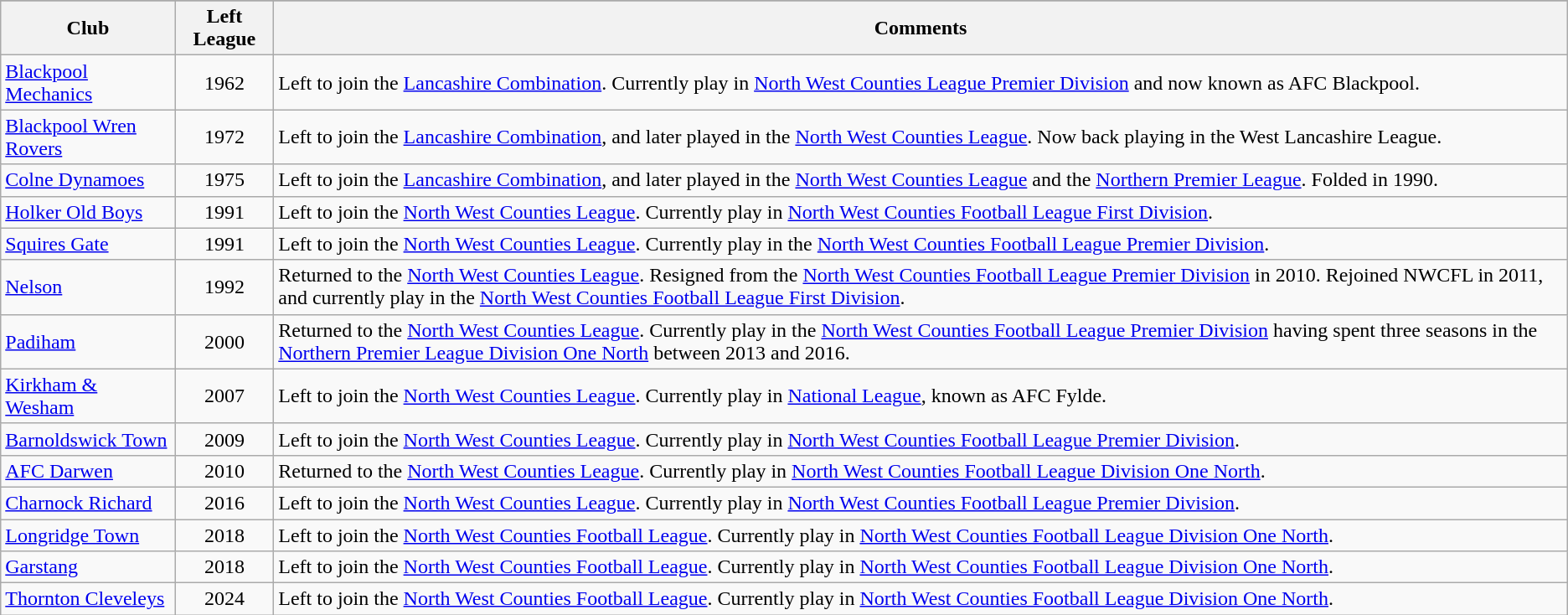<table class="wikitable" style="text-align: left">
<tr>
</tr>
<tr>
<th>Club</th>
<th>Left League</th>
<th>Comments</th>
</tr>
<tr>
<td><a href='#'>Blackpool Mechanics</a></td>
<td style="text-align:center;">1962</td>
<td>Left to join the <a href='#'>Lancashire Combination</a>. Currently play in <a href='#'>North West Counties League Premier Division</a> and now known as AFC Blackpool.</td>
</tr>
<tr>
<td><a href='#'>Blackpool Wren Rovers</a></td>
<td style="text-align:center;">1972</td>
<td>Left to join the <a href='#'>Lancashire Combination</a>, and later played in the <a href='#'>North West Counties League</a>. Now back playing in the West Lancashire League.</td>
</tr>
<tr>
<td><a href='#'>Colne Dynamoes</a></td>
<td style="text-align:center;">1975</td>
<td>Left to join the <a href='#'>Lancashire Combination</a>, and later played in the <a href='#'>North West Counties League</a> and the <a href='#'>Northern Premier League</a>. Folded in 1990.</td>
</tr>
<tr>
<td><a href='#'>Holker Old Boys</a></td>
<td style="text-align:center;">1991</td>
<td>Left to join the <a href='#'>North West Counties League</a>. Currently play in <a href='#'>North West Counties Football League First Division</a>.</td>
</tr>
<tr>
<td><a href='#'>Squires Gate</a></td>
<td style="text-align:center;">1991</td>
<td>Left to join the <a href='#'>North West Counties League</a>. Currently play in the <a href='#'>North West Counties Football League Premier Division</a>.</td>
</tr>
<tr>
<td><a href='#'>Nelson</a></td>
<td style="text-align:center;">1992</td>
<td>Returned to the <a href='#'>North West Counties League</a>. Resigned from the <a href='#'>North West Counties Football League Premier Division</a> in 2010. Rejoined NWCFL in 2011, and currently play in the <a href='#'>North West Counties Football League First Division</a>.</td>
</tr>
<tr>
<td><a href='#'>Padiham</a></td>
<td style="text-align:center;">2000</td>
<td>Returned to the <a href='#'>North West Counties League</a>. Currently play in the <a href='#'>North West Counties Football League Premier Division</a> having spent three seasons in the <a href='#'>Northern Premier League Division One North</a> between 2013 and 2016.</td>
</tr>
<tr>
<td><a href='#'>Kirkham & Wesham</a></td>
<td style="text-align:center;">2007</td>
<td>Left to join the <a href='#'>North West Counties League</a>. Currently play in <a href='#'>National League</a>, known as AFC Fylde.</td>
</tr>
<tr>
<td><a href='#'>Barnoldswick Town</a></td>
<td style="text-align:center;">2009</td>
<td>Left to join the <a href='#'>North West Counties League</a>. Currently play in <a href='#'>North West Counties Football League Premier Division</a>.</td>
</tr>
<tr>
<td><a href='#'>AFC Darwen</a></td>
<td style="text-align:center;">2010</td>
<td>Returned to the <a href='#'>North West Counties League</a>. Currently play in <a href='#'>North West Counties Football League Division One North</a>.</td>
</tr>
<tr>
<td><a href='#'>Charnock Richard</a></td>
<td style="text-align:center;">2016</td>
<td>Left to join the <a href='#'>North West Counties League</a>. Currently play in <a href='#'>North West Counties Football League Premier Division</a>.</td>
</tr>
<tr>
<td><a href='#'>Longridge Town</a></td>
<td style="text-align:center;">2018</td>
<td>Left to join the <a href='#'>North West Counties Football League</a>. Currently play in <a href='#'>North West Counties Football League Division One North</a>.</td>
</tr>
<tr>
<td><a href='#'>Garstang</a></td>
<td style="text-align:center;">2018</td>
<td>Left to join the <a href='#'>North West Counties Football League</a>. Currently play in <a href='#'>North West Counties Football League Division One North</a>.</td>
</tr>
<tr>
<td><a href='#'>Thornton Cleveleys</a></td>
<td style="text-align:center;">2024</td>
<td>Left to join the <a href='#'>North West Counties Football League</a>. Currently play in <a href='#'>North West Counties Football League Division One North</a>.</td>
</tr>
</table>
